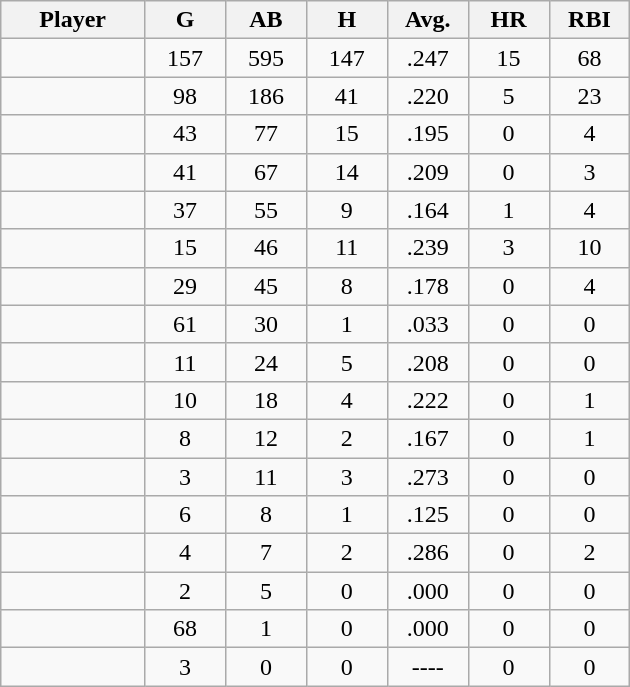<table class="wikitable sortable">
<tr>
<th bgcolor="#DDDDFF" width="16%">Player</th>
<th bgcolor="#DDDDFF" width="9%">G</th>
<th bgcolor="#DDDDFF" width="9%">AB</th>
<th bgcolor="#DDDDFF" width="9%">H</th>
<th bgcolor="#DDDDFF" width="9%">Avg.</th>
<th bgcolor="#DDDDFF" width="9%">HR</th>
<th bgcolor="#DDDDFF" width="9%">RBI</th>
</tr>
<tr align="center">
<td></td>
<td>157</td>
<td>595</td>
<td>147</td>
<td>.247</td>
<td>15</td>
<td>68</td>
</tr>
<tr align="center">
<td></td>
<td>98</td>
<td>186</td>
<td>41</td>
<td>.220</td>
<td>5</td>
<td>23</td>
</tr>
<tr align="center">
<td></td>
<td>43</td>
<td>77</td>
<td>15</td>
<td>.195</td>
<td>0</td>
<td>4</td>
</tr>
<tr align="center">
<td></td>
<td>41</td>
<td>67</td>
<td>14</td>
<td>.209</td>
<td>0</td>
<td>3</td>
</tr>
<tr align="center">
<td></td>
<td>37</td>
<td>55</td>
<td>9</td>
<td>.164</td>
<td>1</td>
<td>4</td>
</tr>
<tr align="center">
<td></td>
<td>15</td>
<td>46</td>
<td>11</td>
<td>.239</td>
<td>3</td>
<td>10</td>
</tr>
<tr align="center">
<td></td>
<td>29</td>
<td>45</td>
<td>8</td>
<td>.178</td>
<td>0</td>
<td>4</td>
</tr>
<tr align="center">
<td></td>
<td>61</td>
<td>30</td>
<td>1</td>
<td>.033</td>
<td>0</td>
<td>0</td>
</tr>
<tr align="center">
<td></td>
<td>11</td>
<td>24</td>
<td>5</td>
<td>.208</td>
<td>0</td>
<td>0</td>
</tr>
<tr align="center">
<td></td>
<td>10</td>
<td>18</td>
<td>4</td>
<td>.222</td>
<td>0</td>
<td>1</td>
</tr>
<tr align="center">
<td></td>
<td>8</td>
<td>12</td>
<td>2</td>
<td>.167</td>
<td>0</td>
<td>1</td>
</tr>
<tr align="center">
<td></td>
<td>3</td>
<td>11</td>
<td>3</td>
<td>.273</td>
<td>0</td>
<td>0</td>
</tr>
<tr align="center">
<td></td>
<td>6</td>
<td>8</td>
<td>1</td>
<td>.125</td>
<td>0</td>
<td>0</td>
</tr>
<tr align="center">
<td></td>
<td>4</td>
<td>7</td>
<td>2</td>
<td>.286</td>
<td>0</td>
<td>2</td>
</tr>
<tr align=center>
<td></td>
<td>2</td>
<td>5</td>
<td>0</td>
<td>.000</td>
<td>0</td>
<td>0</td>
</tr>
<tr align="center">
<td></td>
<td>68</td>
<td>1</td>
<td>0</td>
<td>.000</td>
<td>0</td>
<td>0</td>
</tr>
<tr align="center">
<td></td>
<td>3</td>
<td>0</td>
<td>0</td>
<td>----</td>
<td>0</td>
<td>0</td>
</tr>
</table>
